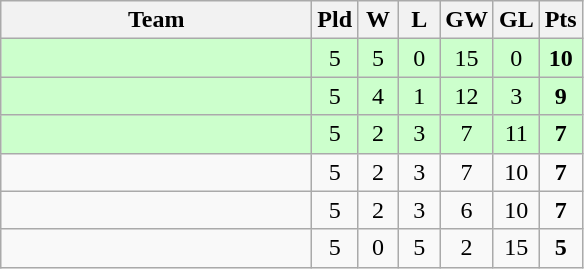<table class="wikitable" style="text-align:center">
<tr>
<th width=200>Team</th>
<th width=20>Pld</th>
<th width=20>W</th>
<th width=20>L</th>
<th width=20>GW</th>
<th width=20>GL</th>
<th width=20>Pts</th>
</tr>
<tr bgcolor="ccffcc">
<td style="text-align:left;"></td>
<td>5</td>
<td>5</td>
<td>0</td>
<td>15</td>
<td>0</td>
<td><strong>10</strong></td>
</tr>
<tr bgcolor="ccffcc">
<td style="text-align:left;"></td>
<td>5</td>
<td>4</td>
<td>1</td>
<td>12</td>
<td>3</td>
<td><strong>9</strong></td>
</tr>
<tr bgcolor="ccffcc">
<td style="text-align:left;"></td>
<td>5</td>
<td>2</td>
<td>3</td>
<td>7</td>
<td>11</td>
<td><strong>7</strong></td>
</tr>
<tr>
<td style="text-align:left;"></td>
<td>5</td>
<td>2</td>
<td>3</td>
<td>7</td>
<td>10</td>
<td><strong>7</strong></td>
</tr>
<tr>
<td style="text-align:left;"></td>
<td>5</td>
<td>2</td>
<td>3</td>
<td>6</td>
<td>10</td>
<td><strong>7</strong></td>
</tr>
<tr>
<td style="text-align:left;"></td>
<td>5</td>
<td>0</td>
<td>5</td>
<td>2</td>
<td>15</td>
<td><strong>5</strong></td>
</tr>
</table>
